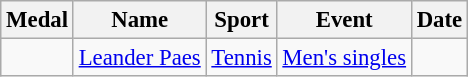<table class="wikitable sortable" style="font-size:95%">
<tr>
<th>Medal</th>
<th>Name</th>
<th>Sport</th>
<th>Event</th>
<th>Date</th>
</tr>
<tr>
<td></td>
<td><a href='#'>Leander Paes</a></td>
<td><a href='#'>Tennis</a></td>
<td><a href='#'>Men's singles</a></td>
<td></td>
</tr>
</table>
